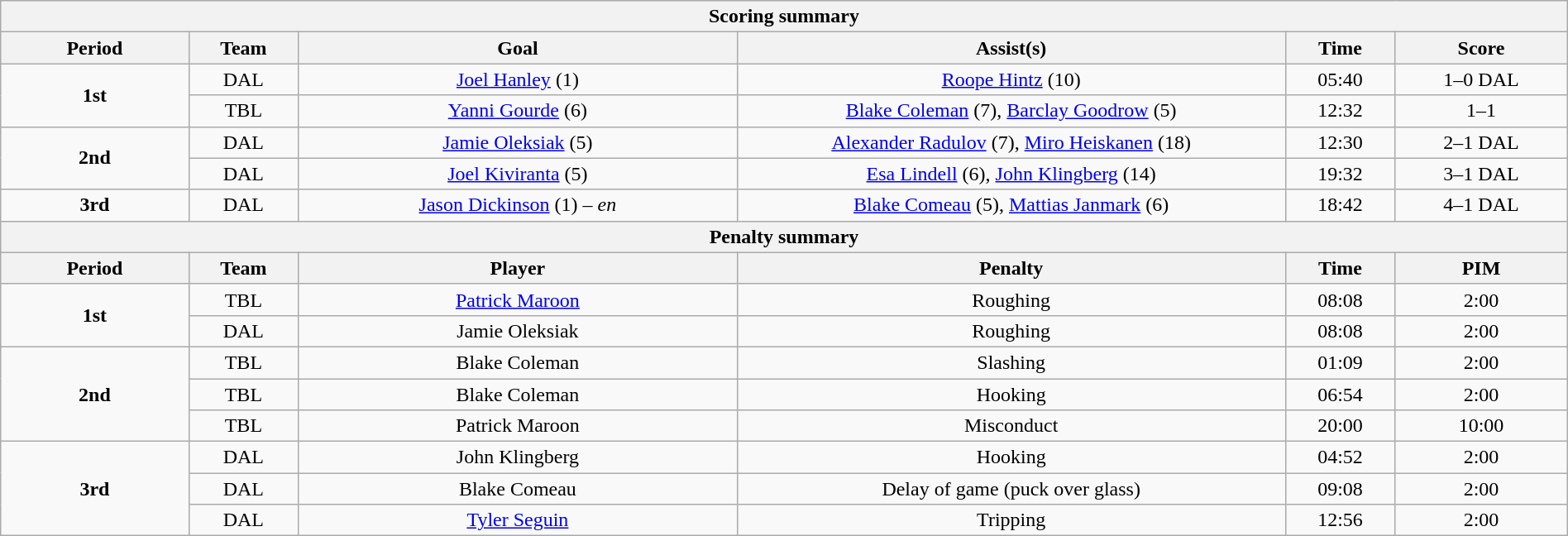<table style="width:100%;" class="wikitable">
<tr>
<th colspan="6">Scoring summary</th>
</tr>
<tr>
<th style="width:12%;">Period</th>
<th style="width:7%;">Team</th>
<th style="width:28%;">Goal</th>
<th style="width:35%;">Assist(s)</th>
<th style="width:7%;">Time</th>
<th style="width:11%;">Score</th>
</tr>
<tr>
<td style="text-align:center;" rowspan="2"><strong>1st</strong></td>
<td style="text-align:center;">DAL</td>
<td style="text-align:center;"><a href='#'>Joel Hanley</a> (1)</td>
<td style="text-align:center;"><a href='#'>Roope Hintz</a> (10)</td>
<td style="text-align:center;">05:40</td>
<td style="text-align:center;">1–0 DAL</td>
</tr>
<tr>
<td style="text-align:center;">TBL</td>
<td style="text-align:center;"><a href='#'>Yanni Gourde</a> (6)</td>
<td style="text-align:center;"><a href='#'>Blake Coleman</a> (7), <a href='#'>Barclay Goodrow</a> (5)</td>
<td style="text-align:center;">12:32</td>
<td style="text-align:center;">1–1</td>
</tr>
<tr>
<td style="text-align:center;" rowspan="2"><strong>2nd</strong></td>
<td style="text-align:center;">DAL</td>
<td style="text-align:center;"><a href='#'>Jamie Oleksiak</a> (5)</td>
<td style="text-align:center;"><a href='#'>Alexander Radulov</a> (7), <a href='#'>Miro Heiskanen</a> (18)</td>
<td style="text-align:center;">12:30</td>
<td style="text-align:center;">2–1 DAL</td>
</tr>
<tr>
<td style="text-align:center;">DAL</td>
<td style="text-align:center;"><a href='#'>Joel Kiviranta</a> (5)</td>
<td style="text-align:center;"><a href='#'>Esa Lindell</a> (6), <a href='#'>John Klingberg</a> (14)</td>
<td style="text-align:center;">19:32</td>
<td style="text-align:center;">3–1 DAL</td>
</tr>
<tr>
<td style="text-align:center;" rowspan="1"><strong>3rd</strong></td>
<td style="text-align:center;">DAL</td>
<td style="text-align:center;"><a href='#'>Jason Dickinson</a> (1) – <em>en</em></td>
<td style="text-align:center;"><a href='#'>Blake Comeau</a> (5), <a href='#'>Mattias Janmark</a> (6)</td>
<td style="text-align:center;">18:42</td>
<td style="text-align:center;">4–1 DAL</td>
</tr>
<tr>
<th colspan="6">Penalty summary</th>
</tr>
<tr>
<th style="width:12%;">Period</th>
<th style="width:7%;">Team</th>
<th style="width:28%;">Player</th>
<th style="width:35%;">Penalty</th>
<th style="width:7%;">Time</th>
<th style="width:11%;">PIM</th>
</tr>
<tr style="text-align:center;">
<td rowspan="2"><strong>1st</strong></td>
<td>TBL</td>
<td><a href='#'>Patrick Maroon</a></td>
<td>Roughing</td>
<td>08:08</td>
<td>2:00</td>
</tr>
<tr style="text-align:center;">
<td>DAL</td>
<td>Jamie Oleksiak</td>
<td>Roughing</td>
<td>08:08</td>
<td>2:00</td>
</tr>
<tr style="text-align:center;">
<td rowspan="3"><strong>2nd</strong></td>
<td>TBL</td>
<td>Blake Coleman</td>
<td>Slashing</td>
<td>01:09</td>
<td>2:00</td>
</tr>
<tr style="text-align:center;">
<td>TBL</td>
<td>Blake Coleman</td>
<td>Hooking</td>
<td>06:54</td>
<td>2:00</td>
</tr>
<tr style="text-align:center;">
<td>TBL</td>
<td>Patrick Maroon</td>
<td>Misconduct</td>
<td>20:00</td>
<td>10:00</td>
</tr>
<tr style="text-align:center;">
<td rowspan="3"><strong>3rd</strong></td>
<td>DAL</td>
<td>John Klingberg</td>
<td>Hooking</td>
<td>04:52</td>
<td>2:00</td>
</tr>
<tr style="text-align:center;">
<td>DAL</td>
<td>Blake Comeau</td>
<td>Delay of game (puck over glass)</td>
<td>09:08</td>
<td>2:00</td>
</tr>
<tr style="text-align:center;">
<td>DAL</td>
<td><a href='#'>Tyler Seguin</a></td>
<td>Tripping</td>
<td>12:56</td>
<td>2:00</td>
</tr>
</table>
